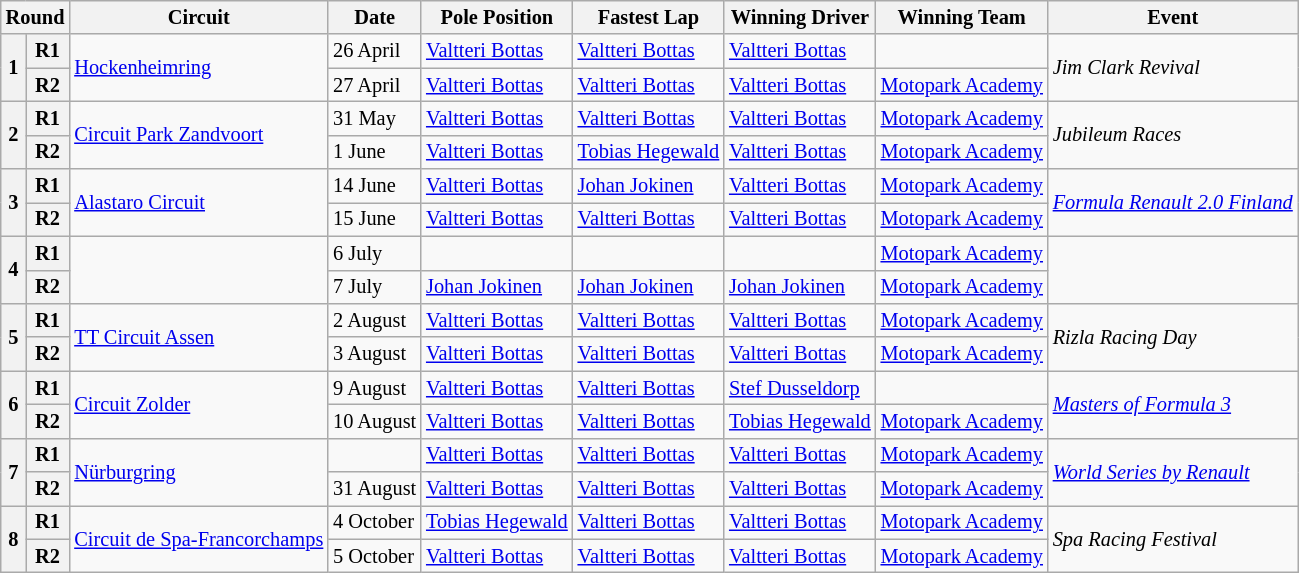<table class="wikitable" style="font-size:85%">
<tr>
<th colspan=2>Round</th>
<th>Circuit</th>
<th>Date</th>
<th>Pole Position</th>
<th>Fastest Lap</th>
<th>Winning Driver</th>
<th>Winning Team</th>
<th>Event</th>
</tr>
<tr>
<th rowspan=2>1</th>
<th>R1</th>
<td rowspan=2> <a href='#'>Hockenheimring</a></td>
<td>26 April</td>
<td> <a href='#'>Valtteri Bottas</a></td>
<td> <a href='#'>Valtteri Bottas</a></td>
<td> <a href='#'>Valtteri Bottas</a></td>
<td></td>
<td rowspan=2><em>Jim Clark Revival</em></td>
</tr>
<tr>
<th>R2</th>
<td>27 April</td>
<td> <a href='#'>Valtteri Bottas</a></td>
<td> <a href='#'>Valtteri Bottas</a></td>
<td> <a href='#'>Valtteri Bottas</a></td>
<td> <a href='#'>Motopark Academy</a></td>
</tr>
<tr>
<th rowspan=2>2</th>
<th>R1</th>
<td rowspan=2> <a href='#'>Circuit Park Zandvoort</a></td>
<td>31 May</td>
<td> <a href='#'>Valtteri Bottas</a></td>
<td> <a href='#'>Valtteri Bottas</a></td>
<td> <a href='#'>Valtteri Bottas</a></td>
<td> <a href='#'>Motopark Academy</a></td>
<td rowspan=2><em>Jubileum Races</em></td>
</tr>
<tr>
<th>R2</th>
<td>1 June</td>
<td> <a href='#'>Valtteri Bottas</a></td>
<td> <a href='#'>Tobias Hegewald</a></td>
<td> <a href='#'>Valtteri Bottas</a></td>
<td> <a href='#'>Motopark Academy</a></td>
</tr>
<tr>
<th rowspan=2>3</th>
<th>R1</th>
<td rowspan=2> <a href='#'>Alastaro Circuit</a></td>
<td>14 June</td>
<td> <a href='#'>Valtteri Bottas</a></td>
<td> <a href='#'>Johan Jokinen</a></td>
<td> <a href='#'>Valtteri Bottas</a></td>
<td> <a href='#'>Motopark Academy</a></td>
<td rowspan=2><em><a href='#'>Formula Renault 2.0 Finland</a></em></td>
</tr>
<tr>
<th>R2</th>
<td>15 June</td>
<td> <a href='#'>Valtteri Bottas</a></td>
<td> <a href='#'>Valtteri Bottas</a></td>
<td> <a href='#'>Valtteri Bottas</a></td>
<td> <a href='#'>Motopark Academy</a></td>
</tr>
<tr>
<th rowspan=2>4</th>
<th>R1</th>
<td rowspan=2></td>
<td>6 July</td>
<td></td>
<td></td>
<td></td>
<td> <a href='#'>Motopark Academy</a></td>
<td rowspan=2></td>
</tr>
<tr>
<th>R2</th>
<td>7 July</td>
<td> <a href='#'>Johan Jokinen</a></td>
<td> <a href='#'>Johan Jokinen</a></td>
<td> <a href='#'>Johan Jokinen</a></td>
<td> <a href='#'>Motopark Academy</a></td>
</tr>
<tr>
<th rowspan=2>5</th>
<th>R1</th>
<td rowspan=2> <a href='#'>TT Circuit Assen</a></td>
<td>2 August</td>
<td> <a href='#'>Valtteri Bottas</a></td>
<td> <a href='#'>Valtteri Bottas</a></td>
<td> <a href='#'>Valtteri Bottas</a></td>
<td> <a href='#'>Motopark Academy</a></td>
<td rowspan=2><em>Rizla Racing Day</em></td>
</tr>
<tr>
<th>R2</th>
<td>3 August</td>
<td> <a href='#'>Valtteri Bottas</a></td>
<td> <a href='#'>Valtteri Bottas</a></td>
<td> <a href='#'>Valtteri Bottas</a></td>
<td> <a href='#'>Motopark Academy</a></td>
</tr>
<tr>
<th rowspan=2>6</th>
<th>R1</th>
<td rowspan=2> <a href='#'>Circuit Zolder</a></td>
<td>9 August</td>
<td> <a href='#'>Valtteri Bottas</a></td>
<td> <a href='#'>Valtteri Bottas</a></td>
<td> <a href='#'>Stef Dusseldorp</a></td>
<td></td>
<td rowspan=2><em><a href='#'>Masters of Formula 3</a></em></td>
</tr>
<tr>
<th>R2</th>
<td>10 August</td>
<td> <a href='#'>Valtteri Bottas</a></td>
<td> <a href='#'>Valtteri Bottas</a></td>
<td> <a href='#'>Tobias Hegewald</a></td>
<td> <a href='#'>Motopark Academy</a></td>
</tr>
<tr>
<th rowspan=2>7</th>
<th>R1</th>
<td rowspan=2> <a href='#'>Nürburgring</a></td>
<td></td>
<td> <a href='#'>Valtteri Bottas</a></td>
<td> <a href='#'>Valtteri Bottas</a></td>
<td> <a href='#'>Valtteri Bottas</a></td>
<td> <a href='#'>Motopark Academy</a></td>
<td rowspan=2><em><a href='#'>World Series by Renault</a></em></td>
</tr>
<tr>
<th>R2</th>
<td>31 August</td>
<td> <a href='#'>Valtteri Bottas</a></td>
<td> <a href='#'>Valtteri Bottas</a></td>
<td> <a href='#'>Valtteri Bottas</a></td>
<td> <a href='#'>Motopark Academy</a></td>
</tr>
<tr>
<th rowspan=2>8</th>
<th>R1</th>
<td rowspan=2> <a href='#'>Circuit de Spa-Francorchamps</a></td>
<td>4 October</td>
<td> <a href='#'>Tobias Hegewald</a></td>
<td> <a href='#'>Valtteri Bottas</a></td>
<td> <a href='#'>Valtteri Bottas</a></td>
<td> <a href='#'>Motopark Academy</a></td>
<td rowspan=2><em>Spa Racing Festival</em></td>
</tr>
<tr>
<th>R2</th>
<td>5 October</td>
<td> <a href='#'>Valtteri Bottas</a></td>
<td> <a href='#'>Valtteri Bottas</a></td>
<td> <a href='#'>Valtteri Bottas</a></td>
<td> <a href='#'>Motopark Academy</a></td>
</tr>
</table>
